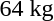<table>
<tr>
<td rowspan=2>64 kg<br></td>
<td rowspan=2></td>
<td rowspan=2></td>
<td></td>
</tr>
<tr>
<td></td>
</tr>
</table>
